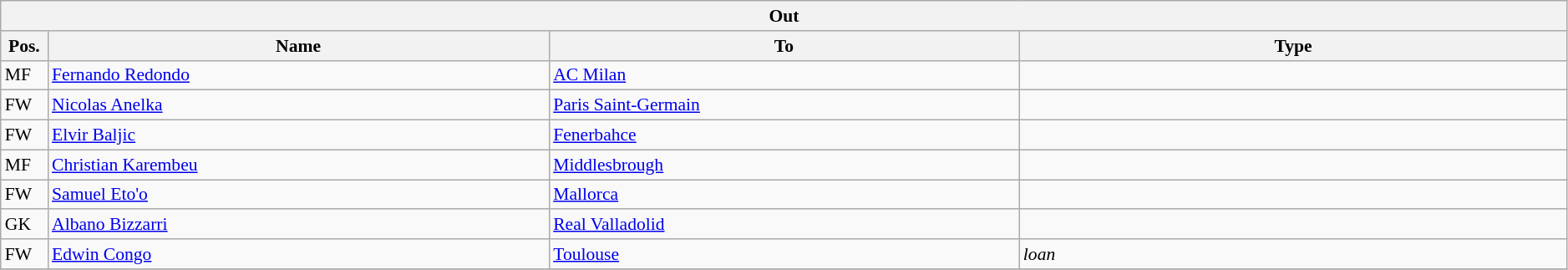<table class="wikitable" style="font-size:90%;width:99%;">
<tr>
<th colspan="4">Out</th>
</tr>
<tr>
<th width=3%>Pos.</th>
<th width=32%>Name</th>
<th width=30%>To</th>
<th width=35%>Type</th>
</tr>
<tr>
<td>MF</td>
<td><a href='#'>Fernando Redondo</a></td>
<td><a href='#'>AC Milan</a></td>
<td></td>
</tr>
<tr>
<td>FW</td>
<td><a href='#'>Nicolas Anelka</a></td>
<td><a href='#'>Paris Saint-Germain</a></td>
<td></td>
</tr>
<tr>
<td>FW</td>
<td><a href='#'>Elvir Baljic</a></td>
<td><a href='#'>Fenerbahce</a></td>
<td></td>
</tr>
<tr>
<td>MF</td>
<td><a href='#'>Christian Karembeu</a></td>
<td><a href='#'>Middlesbrough</a></td>
<td></td>
</tr>
<tr>
<td>FW</td>
<td><a href='#'>Samuel Eto'o</a></td>
<td><a href='#'>Mallorca</a></td>
<td></td>
</tr>
<tr>
<td>GK</td>
<td><a href='#'>Albano Bizzarri</a></td>
<td><a href='#'>Real Valladolid</a></td>
<td></td>
</tr>
<tr>
<td>FW</td>
<td><a href='#'>Edwin Congo</a></td>
<td><a href='#'>Toulouse</a></td>
<td><em>loan</em></td>
</tr>
<tr>
</tr>
</table>
